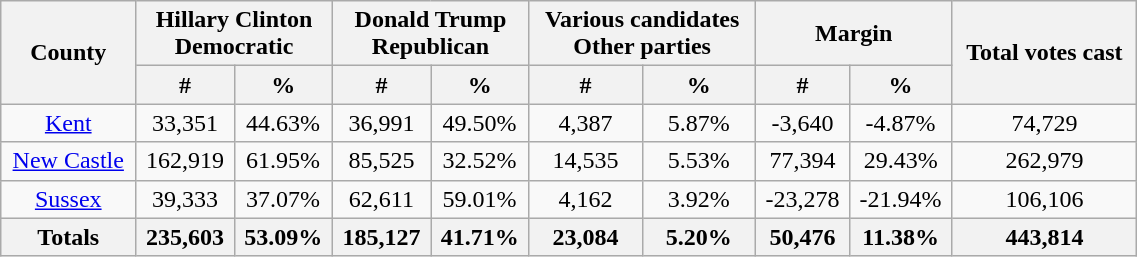<table width="60%"  class="wikitable sortable" style="text-align:center">
<tr>
<th style="text-align:center;" rowspan="2">County</th>
<th style="text-align:center;" colspan="2">Hillary Clinton<br>Democratic</th>
<th style="text-align:center;" colspan="2">Donald Trump<br>Republican</th>
<th style="text-align:center;" colspan="2">Various candidates<br>Other parties</th>
<th style="text-align:center;" colspan="2">Margin</th>
<th style="text-align:center;" rowspan="2">Total votes cast</th>
</tr>
<tr>
<th style="text-align:center;" data-sort-type="number">#</th>
<th style="text-align:center;" data-sort-type="number">%</th>
<th style="text-align:center;" data-sort-type="number">#</th>
<th style="text-align:center;" data-sort-type="number">%</th>
<th style="text-align:center;" data-sort-type="number">#</th>
<th style="text-align:center;" data-sort-type="number">%</th>
<th style="text-align:center;" data-sort-type="number">#</th>
<th style="text-align:center;" data-sort-type="number">%</th>
</tr>
<tr style="text-align:center;">
<td><a href='#'>Kent</a></td>
<td>33,351</td>
<td>44.63%</td>
<td>36,991</td>
<td>49.50%</td>
<td>4,387</td>
<td>5.87%</td>
<td>-3,640</td>
<td>-4.87%</td>
<td>74,729</td>
</tr>
<tr style="text-align:center;">
<td><a href='#'>New Castle</a></td>
<td>162,919</td>
<td>61.95%</td>
<td>85,525</td>
<td>32.52%</td>
<td>14,535</td>
<td>5.53%</td>
<td>77,394</td>
<td>29.43%</td>
<td>262,979</td>
</tr>
<tr style="text-align:center;">
<td><a href='#'>Sussex</a></td>
<td>39,333</td>
<td>37.07%</td>
<td>62,611</td>
<td>59.01%</td>
<td>4,162</td>
<td>3.92%</td>
<td>-23,278</td>
<td>-21.94%</td>
<td>106,106</td>
</tr>
<tr>
<th>Totals</th>
<th>235,603</th>
<th>53.09%</th>
<th>185,127</th>
<th>41.71%</th>
<th>23,084</th>
<th>5.20%</th>
<th>50,476</th>
<th>11.38%</th>
<th>443,814</th>
</tr>
</table>
